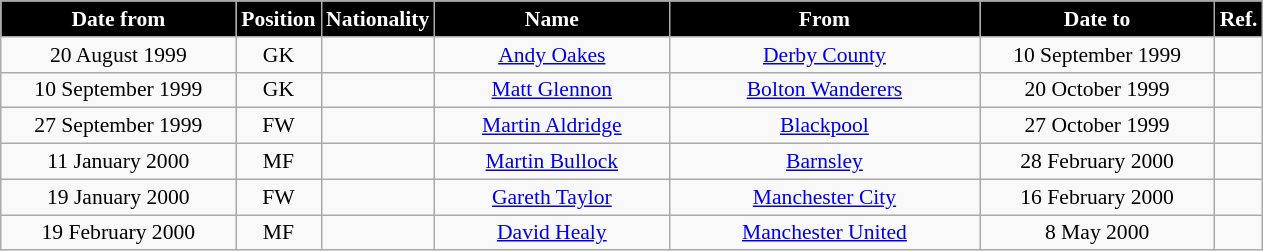<table class="wikitable" style="text-align:center; font-size:90%; ">
<tr>
<th style="background:#000000; color:white; width:150px;">Date from</th>
<th style="background:#000000; color:white; width:50px;">Position</th>
<th style="background:#000000; color:white; width:50px;">Nationality</th>
<th style="background:#000000; color:white; width:150px;">Name</th>
<th style="background:#000000; color:white; width:200px;">From</th>
<th style="background:#000000; color:white; width:150px;">Date to</th>
<th style="background:#000000; color:white; width:25px;">Ref.</th>
</tr>
<tr>
<td>20 August 1999</td>
<td>GK</td>
<td></td>
<td><a href='#'>Andy Oakes</a></td>
<td><a href='#'>Derby County</a></td>
<td>10 September 1999</td>
<td></td>
</tr>
<tr>
<td>10 September 1999</td>
<td>GK</td>
<td></td>
<td><a href='#'>Matt Glennon</a></td>
<td><a href='#'>Bolton Wanderers</a></td>
<td>20 October 1999</td>
<td></td>
</tr>
<tr>
<td>27 September 1999</td>
<td>FW</td>
<td></td>
<td><a href='#'>Martin Aldridge</a></td>
<td><a href='#'>Blackpool</a></td>
<td>27 October 1999</td>
<td></td>
</tr>
<tr>
<td>11 January 2000</td>
<td>MF</td>
<td></td>
<td><a href='#'>Martin Bullock</a></td>
<td><a href='#'>Barnsley</a></td>
<td>28 February 2000</td>
<td></td>
</tr>
<tr>
<td>19 January 2000</td>
<td>FW</td>
<td></td>
<td><a href='#'>Gareth Taylor</a></td>
<td><a href='#'>Manchester City</a></td>
<td>16 February 2000</td>
<td></td>
</tr>
<tr>
<td>19 February 2000</td>
<td>MF</td>
<td></td>
<td><a href='#'>David Healy</a></td>
<td><a href='#'>Manchester United</a></td>
<td>8 May 2000</td>
<td></td>
</tr>
</table>
